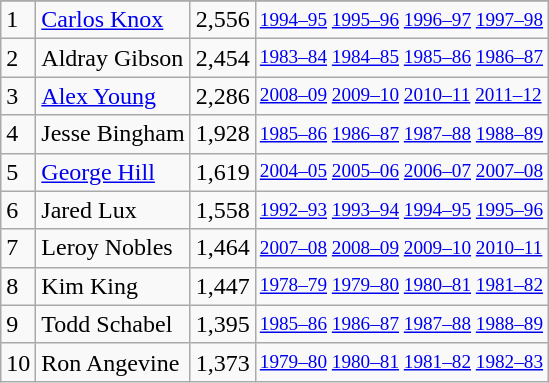<table class="wikitable">
<tr>
</tr>
<tr>
<td>1</td>
<td><a href='#'>Carlos Knox</a></td>
<td>2,556</td>
<td style="font-size:80%;"><a href='#'>1994–95</a> <a href='#'>1995–96</a> <a href='#'>1996–97</a> <a href='#'>1997–98</a></td>
</tr>
<tr>
<td>2</td>
<td>Aldray Gibson</td>
<td>2,454</td>
<td style="font-size:80%;"><a href='#'>1983–84</a> <a href='#'>1984–85</a> <a href='#'>1985–86</a> <a href='#'>1986–87</a></td>
</tr>
<tr>
<td>3</td>
<td><a href='#'>Alex Young</a></td>
<td>2,286</td>
<td style="font-size:80%;"><a href='#'>2008–09</a> <a href='#'>2009–10</a> <a href='#'>2010–11</a> <a href='#'>2011–12</a></td>
</tr>
<tr>
<td>4</td>
<td>Jesse Bingham</td>
<td>1,928</td>
<td style="font-size:80%;"><a href='#'>1985–86</a> <a href='#'>1986–87</a> <a href='#'>1987–88</a> <a href='#'>1988–89</a></td>
</tr>
<tr>
<td>5</td>
<td><a href='#'>George Hill</a></td>
<td>1,619</td>
<td style="font-size:80%;"><a href='#'>2004–05</a> <a href='#'>2005–06</a> <a href='#'>2006–07</a> <a href='#'>2007–08</a></td>
</tr>
<tr>
<td>6</td>
<td>Jared Lux</td>
<td>1,558</td>
<td style="font-size:80%;"><a href='#'>1992–93</a> <a href='#'>1993–94</a> <a href='#'>1994–95</a> <a href='#'>1995–96</a></td>
</tr>
<tr>
<td>7</td>
<td>Leroy Nobles</td>
<td>1,464</td>
<td style="font-size:80%;"><a href='#'>2007–08</a> <a href='#'>2008–09</a> <a href='#'>2009–10</a> <a href='#'>2010–11</a></td>
</tr>
<tr>
<td>8</td>
<td>Kim King</td>
<td>1,447</td>
<td style="font-size:80%;"><a href='#'>1978–79</a> <a href='#'>1979–80</a> <a href='#'>1980–81</a> <a href='#'>1981–82</a></td>
</tr>
<tr>
<td>9</td>
<td>Todd Schabel</td>
<td>1,395</td>
<td style="font-size:80%;"><a href='#'>1985–86</a> <a href='#'>1986–87</a> <a href='#'>1987–88</a> <a href='#'>1988–89</a></td>
</tr>
<tr>
<td>10</td>
<td>Ron Angevine</td>
<td>1,373</td>
<td style="font-size:80%;"><a href='#'>1979–80</a> <a href='#'>1980–81</a> <a href='#'>1981–82</a> <a href='#'>1982–83</a></td>
</tr>
</table>
